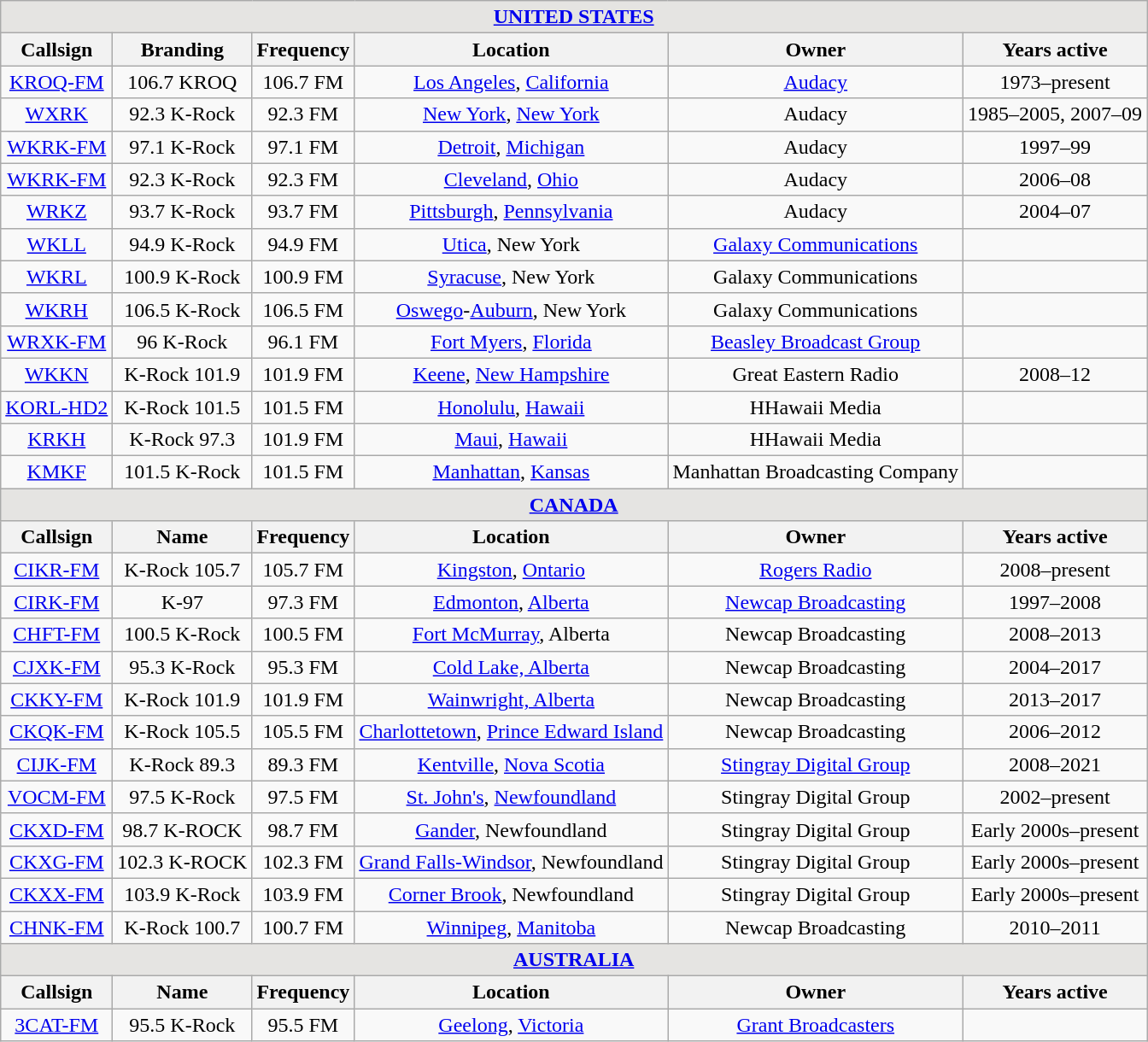<table class="wikitable" style="text-align:center">
<tr>
<td colspan="6" style="text-align:center;background:#E5E4E2"><strong><a href='#'>UNITED STATES</a></strong></td>
</tr>
<tr>
<th>Callsign</th>
<th>Branding</th>
<th>Frequency</th>
<th>Location</th>
<th>Owner</th>
<th>Years active</th>
</tr>
<tr>
<td><a href='#'>KROQ-FM</a></td>
<td>106.7 KROQ</td>
<td>106.7 FM</td>
<td><a href='#'>Los Angeles</a>, <a href='#'>California</a></td>
<td><a href='#'>Audacy</a></td>
<td>1973–present</td>
</tr>
<tr>
<td><a href='#'>WXRK</a></td>
<td>92.3 K-Rock</td>
<td>92.3 FM</td>
<td><a href='#'>New York</a>, <a href='#'>New York</a></td>
<td>Audacy</td>
<td>1985–2005, 2007–09</td>
</tr>
<tr>
<td><a href='#'>WKRK-FM</a></td>
<td>97.1 K-Rock</td>
<td>97.1 FM</td>
<td><a href='#'>Detroit</a>, <a href='#'>Michigan</a></td>
<td>Audacy</td>
<td>1997–99</td>
</tr>
<tr>
<td><a href='#'>WKRK-FM</a></td>
<td>92.3 K-Rock</td>
<td>92.3 FM</td>
<td><a href='#'>Cleveland</a>, <a href='#'>Ohio</a></td>
<td>Audacy</td>
<td>2006–08</td>
</tr>
<tr>
<td><a href='#'>WRKZ</a></td>
<td>93.7 K-Rock</td>
<td>93.7 FM</td>
<td><a href='#'>Pittsburgh</a>, <a href='#'>Pennsylvania</a></td>
<td>Audacy</td>
<td>2004–07</td>
</tr>
<tr>
<td><a href='#'>WKLL</a></td>
<td>94.9 K-Rock</td>
<td>94.9 FM</td>
<td><a href='#'>Utica</a>, New York</td>
<td><a href='#'>Galaxy Communications</a></td>
<td></td>
</tr>
<tr>
<td><a href='#'>WKRL</a></td>
<td>100.9 K-Rock</td>
<td>100.9 FM</td>
<td><a href='#'>Syracuse</a>, New York</td>
<td>Galaxy Communications</td>
<td></td>
</tr>
<tr>
<td><a href='#'>WKRH</a></td>
<td>106.5 K-Rock</td>
<td>106.5 FM</td>
<td><a href='#'>Oswego</a>-<a href='#'>Auburn</a>, New York</td>
<td>Galaxy Communications</td>
<td></td>
</tr>
<tr>
<td><a href='#'>WRXK-FM</a></td>
<td>96 K-Rock</td>
<td>96.1 FM</td>
<td><a href='#'>Fort Myers</a>, <a href='#'>Florida</a></td>
<td><a href='#'>Beasley Broadcast Group</a></td>
<td></td>
</tr>
<tr>
<td><a href='#'>WKKN</a></td>
<td>K-Rock 101.9</td>
<td>101.9 FM</td>
<td><a href='#'>Keene</a>, <a href='#'>New Hampshire</a></td>
<td>Great Eastern Radio</td>
<td>2008–12</td>
</tr>
<tr>
<td><a href='#'>KORL-HD2</a></td>
<td>K-Rock 101.5</td>
<td>101.5 FM</td>
<td><a href='#'>Honolulu</a>, <a href='#'>Hawaii</a></td>
<td>HHawaii Media</td>
<td></td>
</tr>
<tr>
<td><a href='#'>KRKH</a></td>
<td>K-Rock 97.3</td>
<td>101.9 FM</td>
<td><a href='#'>Maui</a>, <a href='#'>Hawaii</a></td>
<td>HHawaii Media</td>
<td></td>
</tr>
<tr>
<td><a href='#'>KMKF</a></td>
<td>101.5 K-Rock</td>
<td>101.5 FM</td>
<td><a href='#'>Manhattan</a>, <a href='#'>Kansas</a></td>
<td>Manhattan Broadcasting Company</td>
<td></td>
</tr>
<tr>
<td colspan="6" style="text-align:center;background:#E5E4E2"><strong><a href='#'>CANADA</a></strong></td>
</tr>
<tr>
<th>Callsign</th>
<th>Name</th>
<th>Frequency</th>
<th>Location</th>
<th>Owner</th>
<th>Years active</th>
</tr>
<tr>
<td><a href='#'>CIKR-FM</a></td>
<td>K-Rock 105.7</td>
<td>105.7 FM</td>
<td><a href='#'>Kingston</a>, <a href='#'>Ontario</a></td>
<td><a href='#'>Rogers Radio</a></td>
<td>2008–present</td>
</tr>
<tr>
<td><a href='#'>CIRK-FM</a></td>
<td>K-97</td>
<td>97.3 FM</td>
<td><a href='#'>Edmonton</a>, <a href='#'>Alberta</a></td>
<td><a href='#'>Newcap Broadcasting</a></td>
<td>1997–2008</td>
</tr>
<tr>
<td><a href='#'>CHFT-FM</a></td>
<td>100.5 K-Rock</td>
<td>100.5 FM</td>
<td><a href='#'>Fort McMurray</a>, Alberta</td>
<td>Newcap Broadcasting</td>
<td>2008–2013</td>
</tr>
<tr>
<td><a href='#'>CJXK-FM</a></td>
<td>95.3 K-Rock</td>
<td>95.3 FM</td>
<td><a href='#'>Cold Lake, Alberta</a></td>
<td>Newcap Broadcasting</td>
<td>2004–2017</td>
</tr>
<tr>
<td><a href='#'>CKKY-FM</a></td>
<td>K-Rock 101.9</td>
<td>101.9 FM</td>
<td><a href='#'>Wainwright, Alberta</a></td>
<td>Newcap Broadcasting</td>
<td>2013–2017</td>
</tr>
<tr>
<td><a href='#'>CKQK-FM</a></td>
<td>K-Rock 105.5</td>
<td>105.5 FM</td>
<td><a href='#'>Charlottetown</a>, <a href='#'>Prince Edward Island</a></td>
<td>Newcap Broadcasting</td>
<td>2006–2012</td>
</tr>
<tr>
<td><a href='#'>CIJK-FM</a></td>
<td>K-Rock 89.3</td>
<td>89.3 FM</td>
<td><a href='#'>Kentville</a>, <a href='#'>Nova Scotia</a></td>
<td><a href='#'>Stingray Digital Group</a></td>
<td>2008–2021</td>
</tr>
<tr>
<td><a href='#'>VOCM-FM</a></td>
<td>97.5 K-Rock</td>
<td>97.5 FM</td>
<td><a href='#'>St. John's</a>, <a href='#'>Newfoundland</a></td>
<td>Stingray Digital Group</td>
<td>2002–present</td>
</tr>
<tr>
<td><a href='#'>CKXD-FM</a></td>
<td>98.7 K-ROCK</td>
<td>98.7 FM</td>
<td><a href='#'>Gander</a>, Newfoundland</td>
<td>Stingray Digital Group</td>
<td>Early 2000s–present</td>
</tr>
<tr>
<td><a href='#'>CKXG-FM</a></td>
<td>102.3 K-ROCK</td>
<td>102.3 FM</td>
<td><a href='#'>Grand Falls-Windsor</a>, Newfoundland</td>
<td>Stingray Digital Group</td>
<td>Early 2000s–present</td>
</tr>
<tr>
<td><a href='#'>CKXX-FM</a></td>
<td>103.9 K-Rock</td>
<td>103.9 FM</td>
<td><a href='#'>Corner Brook</a>, Newfoundland</td>
<td>Stingray Digital Group</td>
<td>Early 2000s–present</td>
</tr>
<tr>
<td><a href='#'>CHNK-FM</a></td>
<td>K-Rock 100.7</td>
<td>100.7 FM</td>
<td><a href='#'>Winnipeg</a>, <a href='#'>Manitoba</a></td>
<td>Newcap Broadcasting</td>
<td>2010–2011</td>
</tr>
<tr>
<td colspan="6" style="text-align:center;background:#E5E4E2"><strong><a href='#'>AUSTRALIA</a></strong></td>
</tr>
<tr>
<th>Callsign</th>
<th>Name</th>
<th>Frequency</th>
<th>Location</th>
<th>Owner</th>
<th>Years active</th>
</tr>
<tr>
<td><a href='#'>3CAT-FM</a></td>
<td>95.5 K-Rock</td>
<td>95.5 FM</td>
<td><a href='#'>Geelong</a>, <a href='#'>Victoria</a></td>
<td><a href='#'>Grant Broadcasters</a></td>
<td></td>
</tr>
</table>
